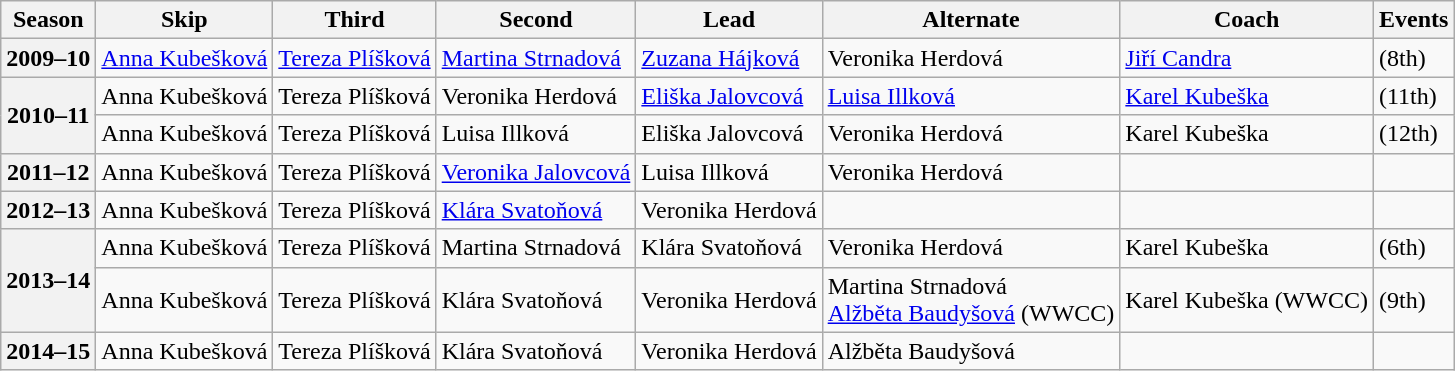<table class="wikitable">
<tr>
<th scope="col">Season</th>
<th scope="col">Skip</th>
<th scope="col">Third</th>
<th scope="col">Second</th>
<th scope="col">Lead</th>
<th scope="col">Alternate</th>
<th scope="col">Coach</th>
<th scope="col">Events</th>
</tr>
<tr>
<th scope="row">2009–10</th>
<td><a href='#'>Anna Kubešková</a></td>
<td><a href='#'>Tereza Plíšková</a></td>
<td><a href='#'>Martina Strnadová</a></td>
<td><a href='#'>Zuzana Hájková</a></td>
<td>Veronika Herdová</td>
<td><a href='#'>Jiří Candra</a></td>
<td> (8th)</td>
</tr>
<tr>
<th scope="row" rowspan=2>2010–11</th>
<td>Anna Kubešková</td>
<td>Tereza Plíšková</td>
<td>Veronika Herdová</td>
<td><a href='#'>Eliška Jalovcová</a></td>
<td><a href='#'>Luisa Illková</a></td>
<td><a href='#'>Karel Kubeška</a></td>
<td> (11th)</td>
</tr>
<tr>
<td>Anna Kubešková</td>
<td>Tereza Plíšková</td>
<td>Luisa Illková</td>
<td>Eliška Jalovcová</td>
<td>Veronika Herdová</td>
<td>Karel Kubeška</td>
<td> (12th)</td>
</tr>
<tr>
<th scope="row">2011–12</th>
<td>Anna Kubešková</td>
<td>Tereza Plíšková</td>
<td><a href='#'>Veronika Jalovcová</a></td>
<td>Luisa Illková</td>
<td>Veronika Herdová</td>
<td></td>
<td></td>
</tr>
<tr>
<th scope="row">2012–13</th>
<td>Anna Kubešková</td>
<td>Tereza Plíšková</td>
<td><a href='#'>Klára Svatoňová</a></td>
<td>Veronika Herdová</td>
<td></td>
<td></td>
<td></td>
</tr>
<tr>
<th scope="row" rowspan=2>2013–14</th>
<td>Anna Kubešková</td>
<td>Tereza Plíšková</td>
<td>Martina Strnadová</td>
<td>Klára Svatoňová</td>
<td>Veronika Herdová</td>
<td>Karel Kubeška</td>
<td> (6th)</td>
</tr>
<tr>
<td>Anna Kubešková</td>
<td>Tereza Plíšková</td>
<td>Klára Svatoňová</td>
<td>Veronika Herdová</td>
<td>Martina Strnadová<br><a href='#'>Alžběta Baudyšová</a> (WWCC)</td>
<td>Karel Kubeška (WWCC)</td>
<td> (9th)</td>
</tr>
<tr>
<th scope="row">2014–15</th>
<td>Anna Kubešková</td>
<td>Tereza Plíšková</td>
<td>Klára Svatoňová</td>
<td>Veronika Herdová</td>
<td>Alžběta Baudyšová</td>
<td></td>
<td></td>
</tr>
</table>
